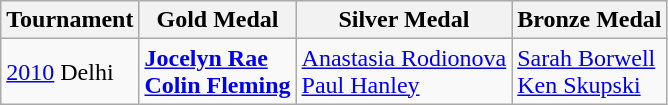<table class="wikitable">
<tr>
<th>Tournament</th>
<th>Gold Medal</th>
<th>Silver Medal</th>
<th>Bronze Medal</th>
</tr>
<tr>
<td><a href='#'>2010</a> Delhi</td>
<td> <strong><a href='#'>Jocelyn Rae</a></strong><br> <strong><a href='#'>Colin Fleming</a></strong></td>
<td> <a href='#'>Anastasia Rodionova</a><br> <a href='#'>Paul Hanley</a></td>
<td> <a href='#'>Sarah Borwell</a><br> <a href='#'>Ken Skupski</a></td>
</tr>
</table>
